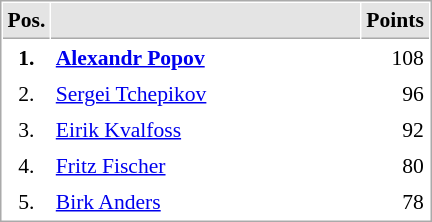<table cellspacing="1" cellpadding="3" style="border:1px solid #AAAAAA;font-size:90%">
<tr bgcolor="#E4E4E4">
<th style="border-bottom:1px solid #AAAAAA" width=10>Pos.</th>
<th style="border-bottom:1px solid #AAAAAA" width=200></th>
<th style="border-bottom:1px solid #AAAAAA" width=20>Points</th>
</tr>
<tr>
<td align="center"><strong>1.</strong></td>
<td> <strong><a href='#'>Alexandr Popov</a></strong></td>
<td align="right">108</td>
</tr>
<tr>
<td align="center">2.</td>
<td> <a href='#'>Sergei Tchepikov</a></td>
<td align="right">96</td>
</tr>
<tr>
<td align="center">3.</td>
<td> <a href='#'>Eirik Kvalfoss</a></td>
<td align="right">92</td>
</tr>
<tr>
<td align="center">4.</td>
<td> <a href='#'>Fritz Fischer</a></td>
<td align="right">80</td>
</tr>
<tr>
<td align="center">5.</td>
<td> <a href='#'>Birk Anders</a></td>
<td align="right">78</td>
</tr>
</table>
